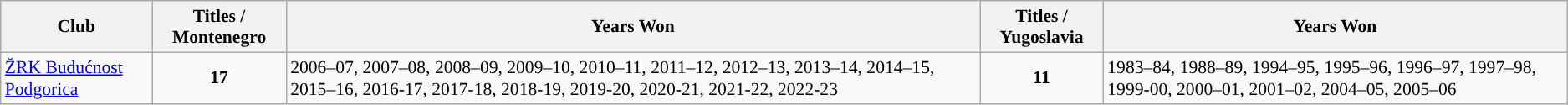<table class="wikitable" style="font-size:90%">
<tr>
<th>Club</th>
<th>Titles / Montenegro</th>
<th>Years Won</th>
<th>Titles / Yugoslavia</th>
<th>Years Won</th>
</tr>
<tr>
<td><a href='#'>ŽRK Budućnost Podgorica</a></td>
<td align="center"><strong>17</strong></td>
<td>2006–07, 2007–08, 2008–09, 2009–10, 2010–11, 2011–12, 2012–13, 2013–14, 2014–15, 2015–16, 2016-17, 2017-18, 2018-19, 2019-20, 2020-21, 2021-22, 2022-23</td>
<td align="center"><strong>11</strong></td>
<td>1983–84, 1988–89, 1994–95, 1995–96, 1996–97, 1997–98, 1999-00, 2000–01, 2001–02, 2004–05, 2005–06</td>
</tr>
</table>
